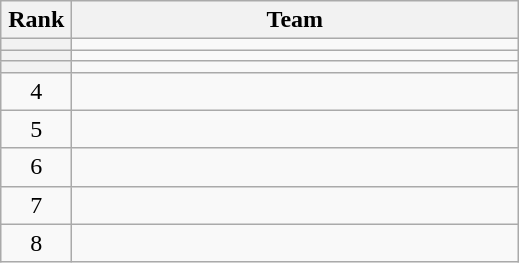<table class="wikitable" style="text-align: center;">
<tr>
<th width=40>Rank</th>
<th width=290>Team</th>
</tr>
<tr>
<th></th>
<td style="text-align:left;"><strong></strong></td>
</tr>
<tr>
<th></th>
<td style="text-align:left;"></td>
</tr>
<tr>
<th></th>
<td style="text-align:left;"></td>
</tr>
<tr>
<td>4</td>
<td style="text-align:left;"></td>
</tr>
<tr>
<td>5</td>
<td style="text-align:left;"></td>
</tr>
<tr>
<td>6</td>
<td style="text-align:left;"></td>
</tr>
<tr>
<td>7</td>
<td style="text-align:left;"></td>
</tr>
<tr>
<td>8</td>
<td style="text-align:left;"></td>
</tr>
</table>
